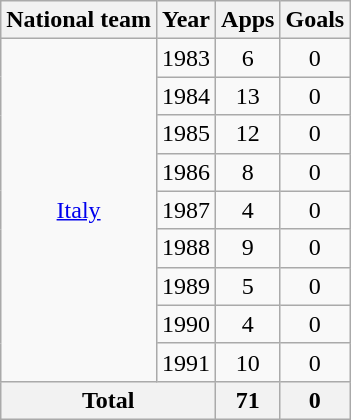<table class="wikitable" style="text-align:center">
<tr>
<th>National team</th>
<th>Year</th>
<th>Apps</th>
<th>Goals</th>
</tr>
<tr>
<td rowspan="9"><a href='#'>Italy</a></td>
<td>1983</td>
<td>6</td>
<td>0</td>
</tr>
<tr>
<td>1984</td>
<td>13</td>
<td>0</td>
</tr>
<tr>
<td>1985</td>
<td>12</td>
<td>0</td>
</tr>
<tr>
<td>1986</td>
<td>8</td>
<td>0</td>
</tr>
<tr>
<td>1987</td>
<td>4</td>
<td>0</td>
</tr>
<tr>
<td>1988</td>
<td>9</td>
<td>0</td>
</tr>
<tr>
<td>1989</td>
<td>5</td>
<td>0</td>
</tr>
<tr>
<td>1990</td>
<td>4</td>
<td>0</td>
</tr>
<tr>
<td>1991</td>
<td>10</td>
<td>0</td>
</tr>
<tr>
<th colspan="2">Total</th>
<th>71</th>
<th>0</th>
</tr>
</table>
